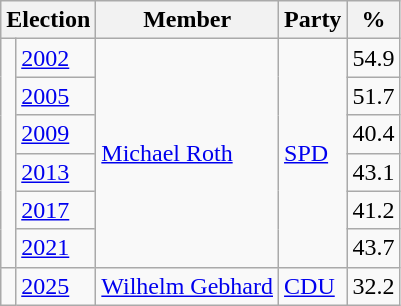<table class=wikitable>
<tr>
<th colspan=2>Election</th>
<th>Member</th>
<th>Party</th>
<th>%</th>
</tr>
<tr>
<td rowspan=6 bgcolor=></td>
<td><a href='#'>2002</a></td>
<td rowspan=6><a href='#'>Michael Roth</a></td>
<td rowspan=6><a href='#'>SPD</a></td>
<td align=right>54.9</td>
</tr>
<tr>
<td><a href='#'>2005</a></td>
<td align=right>51.7</td>
</tr>
<tr>
<td><a href='#'>2009</a></td>
<td align=right>40.4</td>
</tr>
<tr>
<td><a href='#'>2013</a></td>
<td align=right>43.1</td>
</tr>
<tr>
<td><a href='#'>2017</a></td>
<td align=right>41.2</td>
</tr>
<tr>
<td><a href='#'>2021</a></td>
<td align=right>43.7</td>
</tr>
<tr>
<td rowspan=1 bgcolor=></td>
<td><a href='#'>2025</a></td>
<td rowspan=1><a href='#'>Wilhelm Gebhard</a></td>
<td rowspan=1><a href='#'>CDU</a></td>
<td align=right>32.2</td>
</tr>
</table>
